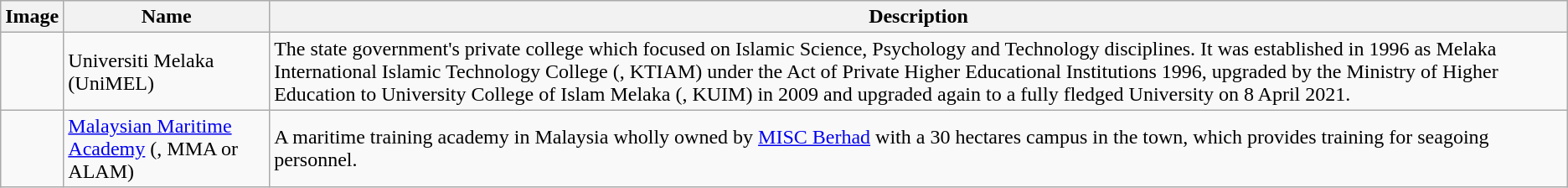<table class="wikitable">
<tr>
<th>Image</th>
<th>Name</th>
<th>Description</th>
</tr>
<tr>
<td></td>
<td>Universiti Melaka (UniMEL)</td>
<td>The state government's private college which focused on Islamic Science, Psychology and Technology disciplines. It was established in 1996 as Melaka International Islamic Technology College (, KTIAM) under the Act of Private Higher Educational Institutions 1996, upgraded by the Ministry of Higher Education to University College of Islam Melaka (, KUIM) in 2009 and upgraded again to a fully fledged University on 8 April 2021.</td>
</tr>
<tr>
<td></td>
<td><a href='#'>Malaysian Maritime Academy</a> (, MMA or ALAM)</td>
<td>A maritime training academy in Malaysia wholly owned by <a href='#'>MISC Berhad</a> with a 30 hectares campus in the town, which provides training for seagoing personnel.</td>
</tr>
</table>
